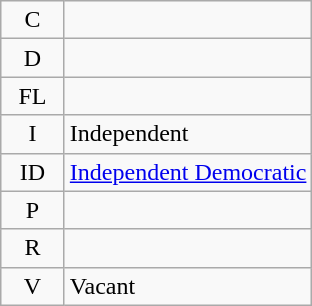<table class="wikitable floatright">
<tr>
<td align=center width=35px >C</td>
<td><a href='#'></a></td>
</tr>
<tr>
<td align=center width=35px >D</td>
<td><a href='#'></a></td>
</tr>
<tr>
<td align=center width=35px >FL</td>
<td><a href='#'></a></td>
</tr>
<tr>
<td align=center width=35px >I</td>
<td>Independent</td>
</tr>
<tr>
<td align=center width=35px >ID</td>
<td><a href='#'>Independent Democratic</a></td>
</tr>
<tr>
<td align=center width=35px >P</td>
<td><a href='#'></a></td>
</tr>
<tr>
<td align=center width=35px >R</td>
<td><a href='#'></a></td>
</tr>
<tr>
<td align=center width=35px >V</td>
<td>Vacant</td>
</tr>
</table>
